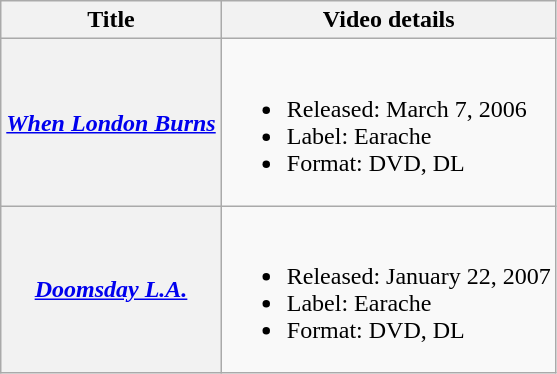<table class="wikitable plainrowheaders">
<tr>
<th scope="col">Title</th>
<th scope="col">Video details</th>
</tr>
<tr>
<th scope="row"><em><a href='#'>When London Burns</a></em></th>
<td><br><ul><li>Released: March 7, 2006</li><li>Label: Earache</li><li>Format: DVD, DL</li></ul></td>
</tr>
<tr>
<th scope="row"><em><a href='#'>Doomsday L.A.</a></em></th>
<td><br><ul><li>Released: January 22, 2007</li><li>Label: Earache</li><li>Format: DVD, DL</li></ul></td>
</tr>
</table>
